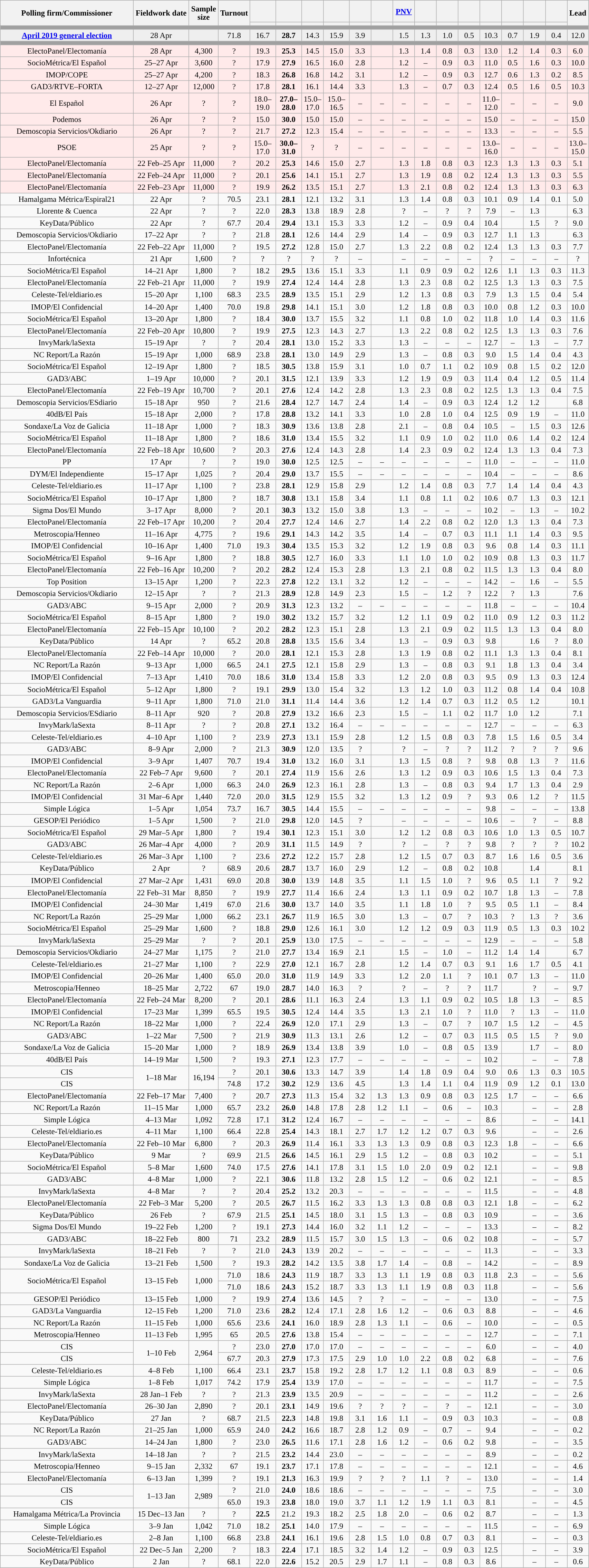<table class="wikitable collapsible" style="text-align:center; font-size:95%; line-height:16px;">
<tr style="height:42px;">
<th style="width:250px;" rowspan="2">Polling firm/Commissioner</th>
<th style="width:100px;" rowspan="2">Fieldwork date</th>
<th style="width:50px;" rowspan="2">Sample size</th>
<th style="width:45px;" rowspan="2">Turnout</th>
<th style="width:43px;"></th>
<th style="width:43px;"></th>
<th style="width:35px;"></th>
<th style="width:43px;"></th>
<th style="width:35px;"></th>
<th style="width:35px;"></th>
<th style="width:35px;"><a href='#'>PNV</a></th>
<th style="width:35px;"></th>
<th style="width:35px;"></th>
<th style="width:35px;"></th>
<th style="width:35px;"></th>
<th style="width:35px;"></th>
<th style="width:35px;"></th>
<th style="width:35px;"></th>
<th style="width:30px;" rowspan="2">Lead</th>
</tr>
<tr>
<th style="color:inherit;background:"></th>
<th style="color:inherit;background:"></th>
<th style="color:inherit;background:"></th>
<th style="color:inherit;background:"></th>
<th style="color:inherit;background:"></th>
<th style="color:inherit;background:"></th>
<th style="color:inherit;background:"></th>
<th style="color:inherit;background:"></th>
<th style="color:inherit;background:"></th>
<th style="color:inherit;background:"></th>
<th style="color:inherit;background:"></th>
<th style="color:inherit;background:"></th>
<th style="color:inherit;background:"></th>
<th style="color:inherit;background:"></th>
</tr>
<tr>
<td colspan="19" style="background:#A0A0A0"></td>
</tr>
<tr style="background:#EFEFEF;">
<td><strong><a href='#'>April 2019 general election</a></strong></td>
<td>28 Apr</td>
<td></td>
<td>71.8</td>
<td>16.7<br></td>
<td><strong>28.7</strong><br></td>
<td>14.3<br></td>
<td>15.9<br></td>
<td>3.9<br></td>
<td></td>
<td>1.5<br></td>
<td>1.3<br></td>
<td>1.0<br></td>
<td>0.5<br></td>
<td>10.3<br></td>
<td>0.7<br></td>
<td>1.9<br></td>
<td>0.4<br></td>
<td style="background:">12.0</td>
</tr>
<tr>
<td colspan="19" style="background:#A0A0A0"></td>
</tr>
<tr style="background:#FFEAEA;">
<td>ElectoPanel/Electomanía</td>
<td>28 Apr</td>
<td>4,300</td>
<td>?</td>
<td>19.3<br></td>
<td><strong>25.3</strong><br></td>
<td>14.5<br></td>
<td>15.0<br></td>
<td>3.3<br></td>
<td></td>
<td>1.3<br></td>
<td>1.4<br></td>
<td>0.8<br></td>
<td>0.3<br></td>
<td>13.0<br></td>
<td>1.2<br></td>
<td>1.4<br></td>
<td>0.3<br></td>
<td style="background:">6.0</td>
</tr>
<tr style="background:#FFEAEA;">
<td>SocioMétrica/El Español</td>
<td>25–27 Apr</td>
<td>3,600</td>
<td>?</td>
<td>17.9<br></td>
<td><strong>27.9</strong><br></td>
<td>16.5<br></td>
<td>16.0<br></td>
<td>2.8<br></td>
<td></td>
<td>1.2<br></td>
<td>–</td>
<td>0.9<br></td>
<td>0.3<br></td>
<td>11.0<br></td>
<td>0.5<br></td>
<td>1.6<br></td>
<td>0.3<br></td>
<td style="background:">10.0</td>
</tr>
<tr style="background:#FFEAEA;">
<td>IMOP/COPE</td>
<td>25–27 Apr</td>
<td>4,200</td>
<td>?</td>
<td>18.3<br></td>
<td><strong>26.8</strong><br></td>
<td>16.8<br></td>
<td>14.2<br></td>
<td>3.1<br></td>
<td></td>
<td>1.2<br></td>
<td>–</td>
<td>0.9<br></td>
<td>0.3<br></td>
<td>12.7<br></td>
<td>0.6<br></td>
<td>1.3<br></td>
<td>0.2<br></td>
<td style="background:">8.5</td>
</tr>
<tr style="background:#FFEAEA;">
<td>GAD3/RTVE–FORTA</td>
<td>12–27 Apr</td>
<td>12,000</td>
<td>?</td>
<td>17.8<br></td>
<td><strong>28.1</strong><br></td>
<td>16.1<br></td>
<td>14.4<br></td>
<td>3.3<br></td>
<td></td>
<td>1.3<br></td>
<td>–</td>
<td>0.7<br></td>
<td>0.3<br></td>
<td>12.4<br></td>
<td>0.5<br></td>
<td>1.6<br></td>
<td>0.5<br></td>
<td style="background:">10.3</td>
</tr>
<tr style="background:#FFEAEA;">
<td>El Español</td>
<td>26 Apr</td>
<td>?</td>
<td>?</td>
<td>18.0–<br>19.0<br></td>
<td><strong>27.0–<br>28.0</strong><br></td>
<td>15.0–<br>17.0<br></td>
<td>15.0–<br>16.5<br></td>
<td>–</td>
<td>–</td>
<td>–</td>
<td>–</td>
<td>–</td>
<td>–</td>
<td>11.0–<br>12.0<br></td>
<td>–</td>
<td>–</td>
<td>–</td>
<td style="background:">9.0</td>
</tr>
<tr style="background:#FFEAEA;">
<td>Podemos</td>
<td>26 Apr</td>
<td>?</td>
<td>?</td>
<td>15.0</td>
<td><strong>30.0</strong></td>
<td>15.0</td>
<td>15.0</td>
<td>–</td>
<td>–</td>
<td>–</td>
<td>–</td>
<td>–</td>
<td>–</td>
<td>15.0</td>
<td>–</td>
<td>–</td>
<td>–</td>
<td style="background:">15.0</td>
</tr>
<tr style="background:#FFEAEA;">
<td>Demoscopia Servicios/Okdiario</td>
<td>26 Apr</td>
<td>?</td>
<td>?</td>
<td>21.7<br></td>
<td><strong>27.2</strong><br></td>
<td>12.3<br></td>
<td>15.4<br></td>
<td>–</td>
<td>–</td>
<td>–</td>
<td>–</td>
<td>–</td>
<td>–</td>
<td>13.3<br></td>
<td>–</td>
<td>–</td>
<td>–</td>
<td style="background:">5.5</td>
</tr>
<tr style="background:#FFEAEA;">
<td>PSOE</td>
<td>25 Apr</td>
<td>?</td>
<td>?</td>
<td>15.0–<br>17.0</td>
<td><strong>30.0–<br>31.0</strong></td>
<td>?</td>
<td>?</td>
<td>–</td>
<td>–</td>
<td>–</td>
<td>–</td>
<td>–</td>
<td>–</td>
<td>13.0–<br>16.0</td>
<td>–</td>
<td>–</td>
<td>–</td>
<td style="background:">13.0–<br>15.0</td>
</tr>
<tr style="background:#FFEAEA;">
<td>ElectoPanel/Electomanía</td>
<td>22 Feb–25 Apr</td>
<td>11,000</td>
<td>?</td>
<td>20.2<br></td>
<td><strong>25.3</strong><br></td>
<td>14.6<br></td>
<td>15.0<br></td>
<td>2.7<br></td>
<td></td>
<td>1.3<br></td>
<td>1.8<br></td>
<td>0.8<br></td>
<td>0.3<br></td>
<td>12.3<br></td>
<td>1.3<br></td>
<td>1.3<br></td>
<td>0.3<br></td>
<td style="background:">5.1</td>
</tr>
<tr style="background:#FFEAEA;">
<td>ElectoPanel/Electomanía</td>
<td>22 Feb–24 Apr</td>
<td>11,000</td>
<td>?</td>
<td>20.1<br></td>
<td><strong>25.6</strong><br></td>
<td>14.1<br></td>
<td>15.1<br></td>
<td>2.7<br></td>
<td></td>
<td>1.3<br></td>
<td>1.9<br></td>
<td>0.8<br></td>
<td>0.2<br></td>
<td>12.4<br></td>
<td>1.3<br></td>
<td>1.3<br></td>
<td>0.3<br></td>
<td style="background:">5.5</td>
</tr>
<tr style="background:#FFEAEA;">
<td>ElectoPanel/Electomanía</td>
<td>22 Feb–23 Apr</td>
<td>11,000</td>
<td>?</td>
<td>19.9<br></td>
<td><strong>26.2</strong><br></td>
<td>13.5<br></td>
<td>15.1<br></td>
<td>2.7<br></td>
<td></td>
<td>1.3<br></td>
<td>2.1<br></td>
<td>0.8<br></td>
<td>0.2<br></td>
<td>12.4<br></td>
<td>1.3<br></td>
<td>1.3<br></td>
<td>0.3<br></td>
<td style="background:">6.3</td>
</tr>
<tr>
<td>Hamalgama Métrica/Espiral21</td>
<td>22 Apr</td>
<td>?</td>
<td>70.5</td>
<td>23.1<br></td>
<td><strong>28.1</strong><br></td>
<td>12.1<br></td>
<td>13.2<br></td>
<td>3.1<br></td>
<td></td>
<td>1.3<br></td>
<td>1.4<br></td>
<td>0.8<br></td>
<td>0.3<br></td>
<td>10.1<br></td>
<td>0.9<br></td>
<td>1.4<br></td>
<td>0.1<br></td>
<td style="background:">5.0</td>
</tr>
<tr>
<td>Llorente & Cuenca</td>
<td>22 Apr</td>
<td>?</td>
<td>?</td>
<td>22.0<br></td>
<td><strong>28.3</strong><br></td>
<td>13.8<br></td>
<td>18.9<br></td>
<td>2.8<br></td>
<td></td>
<td>?<br></td>
<td>–</td>
<td>?<br></td>
<td>?<br></td>
<td>7.9<br></td>
<td>–</td>
<td>1.3<br></td>
<td></td>
<td style="background:">6.3</td>
</tr>
<tr>
<td>KeyData/Público</td>
<td>22 Apr</td>
<td>?</td>
<td>67.7</td>
<td>20.4<br></td>
<td><strong>29.4</strong><br></td>
<td>13.1<br></td>
<td>15.3<br></td>
<td>3.3<br></td>
<td></td>
<td>1.2<br></td>
<td>–</td>
<td>0.9<br></td>
<td>0.4<br></td>
<td>10.4<br></td>
<td></td>
<td>1.5<br></td>
<td>?<br></td>
<td style="background:">9.0</td>
</tr>
<tr>
<td>Demoscopia Servicios/Okdiario</td>
<td>17–22 Apr</td>
<td>?</td>
<td>?</td>
<td>21.8<br></td>
<td><strong>28.1</strong><br></td>
<td>12.6<br></td>
<td>14.4<br></td>
<td>2.9<br></td>
<td></td>
<td>1.4<br></td>
<td>–</td>
<td>0.9<br></td>
<td>0.3<br></td>
<td>12.7<br></td>
<td>1.1<br></td>
<td>1.3<br></td>
<td></td>
<td style="background:">6.3</td>
</tr>
<tr>
<td>ElectoPanel/Electomanía</td>
<td>22 Feb–22 Apr</td>
<td>11,000</td>
<td>?</td>
<td>19.5<br></td>
<td><strong>27.2</strong><br></td>
<td>12.8<br></td>
<td>15.0<br></td>
<td>2.7<br></td>
<td></td>
<td>1.3<br></td>
<td>2.2<br></td>
<td>0.8<br></td>
<td>0.2<br></td>
<td>12.4<br></td>
<td>1.3<br></td>
<td>1.3<br></td>
<td>0.3<br></td>
<td style="background:">7.7</td>
</tr>
<tr>
<td>Infortécnica</td>
<td>21 Apr</td>
<td>1,600</td>
<td>?</td>
<td>?<br></td>
<td>?<br></td>
<td>?<br></td>
<td>?<br></td>
<td>–</td>
<td></td>
<td>–</td>
<td>–</td>
<td>–</td>
<td>–</td>
<td>?<br></td>
<td>–</td>
<td>–</td>
<td>–</td>
<td style="background:">?</td>
</tr>
<tr>
<td>SocioMétrica/El Español</td>
<td>14–21 Apr</td>
<td>1,800</td>
<td>?</td>
<td>18.2<br></td>
<td><strong>29.5</strong><br></td>
<td>13.6<br></td>
<td>15.1<br></td>
<td>3.3<br></td>
<td></td>
<td>1.1<br></td>
<td>0.9<br></td>
<td>0.9<br></td>
<td>0.2<br></td>
<td>12.6<br></td>
<td>1.1<br></td>
<td>1.3<br></td>
<td>0.3<br></td>
<td style="background:">11.3</td>
</tr>
<tr>
<td>ElectoPanel/Electomanía</td>
<td>22 Feb–21 Apr</td>
<td>11,000</td>
<td>?</td>
<td>19.9<br></td>
<td><strong>27.4</strong><br></td>
<td>12.4<br></td>
<td>14.4<br></td>
<td>2.8<br></td>
<td></td>
<td>1.3<br></td>
<td>2.3<br></td>
<td>0.8<br></td>
<td>0.2<br></td>
<td>12.5<br></td>
<td>1.3<br></td>
<td>1.3<br></td>
<td>0.3<br></td>
<td style="background:">7.5</td>
</tr>
<tr>
<td>Celeste-Tel/eldiario.es</td>
<td>15–20 Apr</td>
<td>1,100</td>
<td>68.3</td>
<td>23.5<br></td>
<td><strong>28.9</strong><br></td>
<td>13.5<br></td>
<td>15.1<br></td>
<td>2.9<br></td>
<td></td>
<td>1.2<br></td>
<td>1.3<br></td>
<td>0.8<br></td>
<td>0.3<br></td>
<td>7.9<br></td>
<td>1.3<br></td>
<td>1.5<br></td>
<td>0.4<br></td>
<td style="background:">5.4</td>
</tr>
<tr>
<td>IMOP/El Confidencial</td>
<td>14–20 Apr</td>
<td>1,400</td>
<td>70.0</td>
<td>19.8<br></td>
<td><strong>29.8</strong><br></td>
<td>14.1<br></td>
<td>15.1<br></td>
<td>3.0<br></td>
<td></td>
<td>1.2<br></td>
<td>1.8<br></td>
<td>0.8<br></td>
<td>0.3<br></td>
<td>10.0<br></td>
<td>0.8<br></td>
<td>1.2<br></td>
<td>0.3<br></td>
<td style="background:">10.0</td>
</tr>
<tr>
<td>SocioMétrica/El Español</td>
<td>13–20 Apr</td>
<td>1,800</td>
<td>?</td>
<td>18.4<br></td>
<td><strong>30.0</strong><br></td>
<td>13.7<br></td>
<td>15.5<br></td>
<td>3.2<br></td>
<td></td>
<td>1.1<br></td>
<td>0.8<br></td>
<td>1.0<br></td>
<td>0.2<br></td>
<td>11.8<br></td>
<td>1.0<br></td>
<td>1.4<br></td>
<td>0.3<br></td>
<td style="background:">11.6</td>
</tr>
<tr>
<td>ElectoPanel/Electomanía</td>
<td>22 Feb–20 Apr</td>
<td>10,800</td>
<td>?</td>
<td>19.9<br></td>
<td><strong>27.5</strong><br></td>
<td>12.3<br></td>
<td>14.3<br></td>
<td>2.7<br></td>
<td></td>
<td>1.3<br></td>
<td>2.2<br></td>
<td>0.8<br></td>
<td>0.2<br></td>
<td>12.5<br></td>
<td>1.3<br></td>
<td>1.3<br></td>
<td>0.3<br></td>
<td style="background:">7.6</td>
</tr>
<tr>
<td>InvyMark/laSexta</td>
<td>15–19 Apr</td>
<td>?</td>
<td>?</td>
<td>20.4</td>
<td><strong>28.1</strong></td>
<td>13.0</td>
<td>15.2</td>
<td>3.3</td>
<td></td>
<td>1.3</td>
<td>–</td>
<td>–</td>
<td>–</td>
<td>12.7</td>
<td>–</td>
<td>1.3</td>
<td>–</td>
<td style="background:">7.7</td>
</tr>
<tr>
<td>NC Report/La Razón</td>
<td>15–19 Apr</td>
<td>1,000</td>
<td>68.9</td>
<td>23.8<br></td>
<td><strong>28.1</strong><br></td>
<td>13.0<br></td>
<td>14.9<br></td>
<td>2.9<br></td>
<td></td>
<td>1.3<br></td>
<td>–</td>
<td>0.8<br></td>
<td>0.3<br></td>
<td>9.0<br></td>
<td>1.5<br></td>
<td>1.4<br></td>
<td>0.4<br></td>
<td style="background:">4.3</td>
</tr>
<tr>
<td>SocioMétrica/El Español</td>
<td>12–19 Apr</td>
<td>1,800</td>
<td>?</td>
<td>18.5<br></td>
<td><strong>30.5</strong><br></td>
<td>13.8<br></td>
<td>15.9<br></td>
<td>3.1<br></td>
<td></td>
<td>1.0<br></td>
<td>0.7<br></td>
<td>1.1<br></td>
<td>0.2<br></td>
<td>10.9<br></td>
<td>0.8<br></td>
<td>1.5<br></td>
<td>0.2<br></td>
<td style="background:">12.0</td>
</tr>
<tr>
<td>GAD3/ABC</td>
<td>1–19 Apr</td>
<td>10,000</td>
<td>?</td>
<td>20.1<br></td>
<td><strong>31.5</strong><br></td>
<td>12.1<br></td>
<td>13.9<br></td>
<td>3.3<br></td>
<td></td>
<td>1.2<br></td>
<td>1.9<br></td>
<td>0.9<br></td>
<td>0.3<br></td>
<td>11.4<br></td>
<td>0.4<br></td>
<td>1.2<br></td>
<td>0.5<br></td>
<td style="background:">11.4</td>
</tr>
<tr>
<td>ElectoPanel/Electomanía</td>
<td>22 Feb–19 Apr</td>
<td>10,700</td>
<td>?</td>
<td>20.1<br></td>
<td><strong>27.6</strong><br></td>
<td>12.4<br></td>
<td>14.2<br></td>
<td>2.8<br></td>
<td></td>
<td>1.3<br></td>
<td>2.3<br></td>
<td>0.8<br></td>
<td>0.2<br></td>
<td>12.5<br></td>
<td>1.3<br></td>
<td>1.3<br></td>
<td>0.4<br></td>
<td style="background:">7.5</td>
</tr>
<tr>
<td>Demoscopia Servicios/ESdiario</td>
<td>15–18 Apr</td>
<td>950</td>
<td>?</td>
<td>21.6<br></td>
<td><strong>28.4</strong><br></td>
<td>12.7<br></td>
<td>14.7<br></td>
<td>2.4<br></td>
<td></td>
<td>1.4<br></td>
<td>–</td>
<td>0.9<br></td>
<td>0.3<br></td>
<td>12.4<br></td>
<td>1.2<br></td>
<td>1.2<br></td>
<td></td>
<td style="background:">6.8</td>
</tr>
<tr>
<td>40dB/El País</td>
<td>15–18 Apr</td>
<td>2,000</td>
<td>?</td>
<td>17.8<br></td>
<td><strong>28.8</strong><br></td>
<td>13.2<br></td>
<td>14.1<br></td>
<td>3.3<br></td>
<td></td>
<td>1.0<br></td>
<td>2.8<br></td>
<td>1.0<br></td>
<td>0.4<br></td>
<td>12.5<br></td>
<td>0.9<br></td>
<td>1.9<br></td>
<td>–</td>
<td style="background:">11.0</td>
</tr>
<tr>
<td>Sondaxe/La Voz de Galicia</td>
<td>11–18 Apr</td>
<td>1,000</td>
<td>?</td>
<td>18.3<br></td>
<td><strong>30.9</strong><br></td>
<td>13.6<br></td>
<td>13.8<br></td>
<td>2.8<br></td>
<td></td>
<td>2.1<br></td>
<td>–</td>
<td>0.8<br></td>
<td>0.4<br></td>
<td>10.5<br></td>
<td>–</td>
<td>1.5<br></td>
<td>0.3<br></td>
<td style="background:">12.6</td>
</tr>
<tr>
<td>SocioMétrica/El Español</td>
<td>11–18 Apr</td>
<td>1,800</td>
<td>?</td>
<td>18.6<br></td>
<td><strong>31.0</strong><br></td>
<td>13.4<br></td>
<td>15.5<br></td>
<td>3.2<br></td>
<td></td>
<td>1.1<br></td>
<td>0.9<br></td>
<td>1.0<br></td>
<td>0.2<br></td>
<td>11.0<br></td>
<td>0.6<br></td>
<td>1.4<br></td>
<td>0.2<br></td>
<td style="background:">12.4</td>
</tr>
<tr>
<td>ElectoPanel/Electomanía</td>
<td>22 Feb–18 Apr</td>
<td>10,600</td>
<td>?</td>
<td>20.3<br></td>
<td><strong>27.6</strong><br></td>
<td>12.4<br></td>
<td>14.3<br></td>
<td>2.8<br></td>
<td></td>
<td>1.4<br></td>
<td>2.3<br></td>
<td>0.9<br></td>
<td>0.2<br></td>
<td>12.4<br></td>
<td>1.3<br></td>
<td>1.3<br></td>
<td>0.4<br></td>
<td style="background:">7.3</td>
</tr>
<tr>
<td>PP</td>
<td>17 Apr</td>
<td>?</td>
<td>?</td>
<td>19.0</td>
<td><strong>30.0</strong></td>
<td>12.5</td>
<td>12.5</td>
<td>–</td>
<td>–</td>
<td>–</td>
<td>–</td>
<td>–</td>
<td>–</td>
<td>11.0</td>
<td>–</td>
<td>–</td>
<td>–</td>
<td style="background:">11.0</td>
</tr>
<tr>
<td>DYM/El Independiente</td>
<td>15–17 Apr</td>
<td>1,025</td>
<td>?</td>
<td>20.4<br></td>
<td><strong>29.0</strong><br></td>
<td>13.7<br></td>
<td>15.5<br></td>
<td>–</td>
<td>–</td>
<td>–</td>
<td>–</td>
<td>–</td>
<td>–</td>
<td>10.4<br></td>
<td>–</td>
<td>–</td>
<td>–</td>
<td style="background:">8.6</td>
</tr>
<tr>
<td>Celeste-Tel/eldiario.es</td>
<td>11–17 Apr</td>
<td>1,100</td>
<td>?</td>
<td>23.8<br></td>
<td><strong>28.1</strong><br></td>
<td>12.9<br></td>
<td>15.8<br></td>
<td>2.9<br></td>
<td></td>
<td>1.2<br></td>
<td>1.4<br></td>
<td>0.8<br></td>
<td>0.3<br></td>
<td>7.7<br></td>
<td>1.4<br></td>
<td>1.4<br></td>
<td>0.4<br></td>
<td style="background:">4.3</td>
</tr>
<tr>
<td>SocioMétrica/El Español</td>
<td>10–17 Apr</td>
<td>1,800</td>
<td>?</td>
<td>18.7<br></td>
<td><strong>30.8</strong><br></td>
<td>13.1<br></td>
<td>15.8<br></td>
<td>3.4<br></td>
<td></td>
<td>1.1<br></td>
<td>0.8<br></td>
<td>1.1<br></td>
<td>0.2<br></td>
<td>10.6<br></td>
<td>0.7<br></td>
<td>1.3<br></td>
<td>0.3<br></td>
<td style="background:">12.1</td>
</tr>
<tr>
<td>Sigma Dos/El Mundo</td>
<td>3–17 Apr</td>
<td>8,000</td>
<td>?</td>
<td>20.1<br></td>
<td><strong>30.3</strong><br></td>
<td>13.2<br></td>
<td>15.0<br></td>
<td>3.8<br></td>
<td></td>
<td>1.3<br></td>
<td>–</td>
<td>–</td>
<td>–</td>
<td>10.2<br></td>
<td>–</td>
<td>1.3<br></td>
<td>–</td>
<td style="background:">10.2</td>
</tr>
<tr>
<td>ElectoPanel/Electomanía</td>
<td>22 Feb–17 Apr</td>
<td>10,200</td>
<td>?</td>
<td>20.4<br></td>
<td><strong>27.7</strong><br></td>
<td>12.4<br></td>
<td>14.6<br></td>
<td>2.7<br></td>
<td></td>
<td>1.4<br></td>
<td>2.2<br></td>
<td>0.8<br></td>
<td>0.2<br></td>
<td>12.0<br></td>
<td>1.3<br></td>
<td>1.3<br></td>
<td>0.4<br></td>
<td style="background:">7.3</td>
</tr>
<tr>
<td>Metroscopia/Henneo</td>
<td>11–16 Apr</td>
<td>4,775</td>
<td>?</td>
<td>19.6<br></td>
<td><strong>29.1</strong><br></td>
<td>14.3<br></td>
<td>14.2<br></td>
<td>3.5<br></td>
<td></td>
<td>1.4<br></td>
<td>–</td>
<td>0.7<br></td>
<td>0.3<br></td>
<td>11.1<br></td>
<td>1.1<br></td>
<td>1.4<br></td>
<td>0.3<br></td>
<td style="background:">9.5</td>
</tr>
<tr>
<td>IMOP/El Confidencial</td>
<td>10–16 Apr</td>
<td>1,400</td>
<td>71.0</td>
<td>19.3<br></td>
<td><strong>30.4</strong><br></td>
<td>13.5<br></td>
<td>15.3<br></td>
<td>3.2<br></td>
<td></td>
<td>1.2<br></td>
<td>1.9<br></td>
<td>0.8<br></td>
<td>0.3<br></td>
<td>9.6<br></td>
<td>0.8<br></td>
<td>1.4<br></td>
<td>0.3<br></td>
<td style="background:">11.1</td>
</tr>
<tr>
<td>SocioMétrica/El Español</td>
<td>9–16 Apr</td>
<td>1,800</td>
<td>?</td>
<td>18.8<br></td>
<td><strong>30.5</strong><br></td>
<td>12.7<br></td>
<td>16.0<br></td>
<td>3.3<br></td>
<td></td>
<td>1.1<br></td>
<td>1.0<br></td>
<td>1.0<br></td>
<td>0.2<br></td>
<td>10.9<br></td>
<td>0.8<br></td>
<td>1.3<br></td>
<td>0.3<br></td>
<td style="background:">11.7</td>
</tr>
<tr>
<td>ElectoPanel/Electomanía</td>
<td>22 Feb–16 Apr</td>
<td>10,200</td>
<td>?</td>
<td>20.2<br></td>
<td><strong>28.2</strong><br></td>
<td>12.4<br></td>
<td>15.3<br></td>
<td>2.8<br></td>
<td></td>
<td>1.3<br></td>
<td>2.1<br></td>
<td>0.8<br></td>
<td>0.2<br></td>
<td>11.5<br></td>
<td>1.3<br></td>
<td>1.3<br></td>
<td>0.4<br></td>
<td style="background:">8.0</td>
</tr>
<tr>
<td>Top Position</td>
<td>13–15 Apr</td>
<td>1,200</td>
<td>?</td>
<td>22.3<br></td>
<td><strong>27.8</strong><br></td>
<td>12.2<br></td>
<td>13.1<br></td>
<td>3.2<br></td>
<td></td>
<td>1.2<br></td>
<td>–</td>
<td>–</td>
<td>–</td>
<td>14.2<br></td>
<td>–</td>
<td>1.6<br></td>
<td>–</td>
<td style="background:">5.5</td>
</tr>
<tr>
<td>Demoscopia Servicios/Okdiario</td>
<td>12–15 Apr</td>
<td>?</td>
<td>?</td>
<td>21.3<br></td>
<td><strong>28.9</strong><br></td>
<td>12.8<br></td>
<td>14.9<br></td>
<td>2.3<br></td>
<td></td>
<td>1.5<br></td>
<td>–</td>
<td>1.2<br></td>
<td>?<br></td>
<td>12.2<br></td>
<td>?<br></td>
<td>1.3<br></td>
<td></td>
<td style="background:">7.6</td>
</tr>
<tr>
<td>GAD3/ABC</td>
<td>9–15 Apr</td>
<td>2,000</td>
<td>?</td>
<td>20.9<br></td>
<td><strong>31.3</strong><br></td>
<td>12.3<br></td>
<td>13.2<br></td>
<td>–</td>
<td>–</td>
<td>–</td>
<td>–</td>
<td>–</td>
<td>–</td>
<td>11.8<br></td>
<td>–</td>
<td>–</td>
<td>–</td>
<td style="background:">10.4</td>
</tr>
<tr>
<td>SocioMétrica/El Español</td>
<td>8–15 Apr</td>
<td>1,800</td>
<td>?</td>
<td>19.0<br></td>
<td><strong>30.2</strong><br></td>
<td>13.2<br></td>
<td>15.7<br></td>
<td>3.2<br></td>
<td></td>
<td>1.2<br></td>
<td>1.1<br></td>
<td>0.9<br></td>
<td>0.2<br></td>
<td>11.0<br></td>
<td>0.9<br></td>
<td>1.2<br></td>
<td>0.3<br></td>
<td style="background:">11.2</td>
</tr>
<tr>
<td>ElectoPanel/Electomanía</td>
<td>22 Feb–15 Apr</td>
<td>10,100</td>
<td>?</td>
<td>20.2<br></td>
<td><strong>28.2</strong><br></td>
<td>12.3<br></td>
<td>15.1<br></td>
<td>2.8<br></td>
<td></td>
<td>1.3<br></td>
<td>2.1<br></td>
<td>0.9<br></td>
<td>0.2<br></td>
<td>11.5<br></td>
<td>1.3<br></td>
<td>1.3<br></td>
<td>0.4<br></td>
<td style="background:">8.0</td>
</tr>
<tr>
<td>KeyData/Público</td>
<td>14 Apr</td>
<td>?</td>
<td>65.2</td>
<td>20.8<br></td>
<td><strong>28.8</strong><br></td>
<td>13.5<br></td>
<td>15.6<br></td>
<td>3.4<br></td>
<td></td>
<td>1.3<br></td>
<td>–</td>
<td>0.9<br></td>
<td>0.3<br></td>
<td>9.8<br></td>
<td></td>
<td>1.6<br></td>
<td>?<br></td>
<td style="background:">8.0</td>
</tr>
<tr>
<td>ElectoPanel/Electomanía</td>
<td>22 Feb–14 Apr</td>
<td>10,000</td>
<td>?</td>
<td>20.0<br></td>
<td><strong>28.1</strong><br></td>
<td>12.1<br></td>
<td>15.3<br></td>
<td>2.8<br></td>
<td></td>
<td>1.3<br></td>
<td>1.9<br></td>
<td>0.8<br></td>
<td>0.2<br></td>
<td>11.1<br></td>
<td>1.3<br></td>
<td>1.3<br></td>
<td>0.4<br></td>
<td style="background:">8.1</td>
</tr>
<tr>
<td>NC Report/La Razón</td>
<td>9–13 Apr</td>
<td>1,000</td>
<td>66.5</td>
<td>24.1<br></td>
<td><strong>27.5</strong><br></td>
<td>12.1<br></td>
<td>15.8<br></td>
<td>2.9<br></td>
<td></td>
<td>1.3<br></td>
<td>–</td>
<td>0.8<br></td>
<td>0.3<br></td>
<td>9.1<br></td>
<td>1.8<br></td>
<td>1.3<br></td>
<td>0.4<br></td>
<td style="background:">3.4</td>
</tr>
<tr>
<td>IMOP/El Confidencial</td>
<td>7–13 Apr</td>
<td>1,410</td>
<td>70.0</td>
<td>18.6<br></td>
<td><strong>31.0</strong><br></td>
<td>13.4<br></td>
<td>15.8<br></td>
<td>3.3<br></td>
<td></td>
<td>1.2<br></td>
<td>2.0<br></td>
<td>0.8<br></td>
<td>0.3<br></td>
<td>9.5<br></td>
<td>0.9<br></td>
<td>1.3<br></td>
<td>0.3<br></td>
<td style="background:">12.4</td>
</tr>
<tr>
<td>SocioMétrica/El Español</td>
<td>5–12 Apr</td>
<td>1,800</td>
<td>?</td>
<td>19.1<br></td>
<td><strong>29.9</strong><br></td>
<td>13.0<br></td>
<td>15.4<br></td>
<td>3.2<br></td>
<td></td>
<td>1.3<br></td>
<td>1.2<br></td>
<td>1.0<br></td>
<td>0.3<br></td>
<td>11.2<br></td>
<td>0.8<br></td>
<td>1.4<br></td>
<td>0.4<br></td>
<td style="background:">10.8</td>
</tr>
<tr>
<td>GAD3/La Vanguardia</td>
<td>9–11 Apr</td>
<td>1,800</td>
<td>71.0</td>
<td>21.0<br></td>
<td><strong>31.1</strong><br></td>
<td>11.4<br></td>
<td>14.4<br></td>
<td>3.6<br></td>
<td></td>
<td>1.2<br></td>
<td>1.4<br></td>
<td>0.7<br></td>
<td>0.3<br></td>
<td>11.2<br></td>
<td>0.5<br></td>
<td>1.2<br></td>
<td></td>
<td style="background:">10.1</td>
</tr>
<tr>
<td>Demoscopia Servicios/ESdiario</td>
<td>8–11 Apr</td>
<td>920</td>
<td>?</td>
<td>20.8<br></td>
<td><strong>27.9</strong><br></td>
<td>13.2<br></td>
<td>16.6<br></td>
<td>2.3<br></td>
<td></td>
<td>1.5<br></td>
<td>–</td>
<td>1.1<br></td>
<td>0.2<br></td>
<td>11.7<br></td>
<td>1.0<br></td>
<td>1.2<br></td>
<td></td>
<td style="background:">7.1</td>
</tr>
<tr>
<td>InvyMark/laSexta</td>
<td>8–11 Apr</td>
<td>?</td>
<td>?</td>
<td>20.8</td>
<td><strong>27.1</strong></td>
<td>13.2</td>
<td>16.4</td>
<td>–</td>
<td>–</td>
<td>–</td>
<td>–</td>
<td>–</td>
<td>–</td>
<td>12.7</td>
<td>–</td>
<td>–</td>
<td>–</td>
<td style="background:">6.3</td>
</tr>
<tr>
<td>Celeste-Tel/eldiario.es</td>
<td>4–10 Apr</td>
<td>1,100</td>
<td>?</td>
<td>23.9<br></td>
<td><strong>27.3</strong><br></td>
<td>13.1<br></td>
<td>15.9<br></td>
<td>2.8<br></td>
<td></td>
<td>1.2<br></td>
<td>1.5<br></td>
<td>0.8<br></td>
<td>0.3<br></td>
<td>7.8<br></td>
<td>1.5<br></td>
<td>1.6<br></td>
<td>0.5<br></td>
<td style="background:">3.4</td>
</tr>
<tr>
<td>GAD3/ABC</td>
<td>8–9 Apr</td>
<td>2,000</td>
<td>?</td>
<td>21.3<br></td>
<td><strong>30.9</strong><br></td>
<td>12.0<br></td>
<td>13.5<br></td>
<td>?<br></td>
<td></td>
<td>?<br></td>
<td>–</td>
<td>?<br></td>
<td>?<br></td>
<td>11.2<br></td>
<td>?<br></td>
<td>?<br></td>
<td>?<br></td>
<td style="background:">9.6</td>
</tr>
<tr>
<td>IMOP/El Confidencial</td>
<td>3–9 Apr</td>
<td>1,407</td>
<td>70.7</td>
<td>19.4<br></td>
<td><strong>31.0</strong><br></td>
<td>13.2<br></td>
<td>16.0<br></td>
<td>3.1<br></td>
<td></td>
<td>1.3<br></td>
<td>1.5<br></td>
<td>0.8<br></td>
<td>?<br></td>
<td>9.8<br></td>
<td>0.8<br></td>
<td>1.3<br></td>
<td>?<br></td>
<td style="background:">11.6</td>
</tr>
<tr>
<td>ElectoPanel/Electomanía</td>
<td>22 Feb–7 Apr</td>
<td>9,600</td>
<td>?</td>
<td>20.1<br></td>
<td><strong>27.4</strong><br></td>
<td>11.9<br></td>
<td>15.6<br></td>
<td>2.6<br></td>
<td></td>
<td>1.3<br></td>
<td>1.2<br></td>
<td>0.9<br></td>
<td>0.3<br></td>
<td>10.6<br></td>
<td>1.5<br></td>
<td>1.3<br></td>
<td>0.4<br></td>
<td style="background:">7.3</td>
</tr>
<tr>
<td>NC Report/La Razón</td>
<td>2–6 Apr</td>
<td>1,000</td>
<td>66.3</td>
<td>24.0<br></td>
<td><strong>26.9</strong><br></td>
<td>12.3<br></td>
<td>16.1<br></td>
<td>2.8<br></td>
<td></td>
<td>1.3<br></td>
<td>–</td>
<td>0.8<br></td>
<td>0.3<br></td>
<td>9.4<br></td>
<td>1.7<br></td>
<td>1.3<br></td>
<td>0.4<br></td>
<td style="background:">2.9</td>
</tr>
<tr>
<td>IMOP/El Confidencial</td>
<td>31 Mar–6 Apr</td>
<td>1,440</td>
<td>72.0</td>
<td>20.0<br></td>
<td><strong>31.5</strong><br></td>
<td>12.9<br></td>
<td>15.5<br></td>
<td>3.2<br></td>
<td></td>
<td>1.3<br></td>
<td>1.2<br></td>
<td>0.9<br></td>
<td>?<br></td>
<td>9.3<br></td>
<td>0.6<br></td>
<td>1.2<br></td>
<td>?<br></td>
<td style="background:">11.5</td>
</tr>
<tr>
<td>Simple Lógica</td>
<td>1–5 Apr</td>
<td>1,054</td>
<td>73.7</td>
<td>16.7</td>
<td><strong>30.5</strong></td>
<td>14.4</td>
<td>15.5</td>
<td>–</td>
<td>–</td>
<td>–</td>
<td>–</td>
<td>–</td>
<td>–</td>
<td>9.8</td>
<td>–</td>
<td>–</td>
<td>–</td>
<td style="background:">13.8</td>
</tr>
<tr>
<td>GESOP/El Periódico</td>
<td>1–5 Apr</td>
<td>1,500</td>
<td>?</td>
<td>21.0<br></td>
<td><strong>29.8</strong><br></td>
<td>12.0<br></td>
<td>14.5<br></td>
<td>?<br></td>
<td></td>
<td>–</td>
<td>–</td>
<td>–</td>
<td>–</td>
<td>10.6<br></td>
<td>–</td>
<td>?<br></td>
<td>–</td>
<td style="background:">8.8</td>
</tr>
<tr>
<td>SocioMétrica/El Español</td>
<td>29 Mar–5 Apr</td>
<td>1,800</td>
<td>?</td>
<td>19.4<br></td>
<td><strong>30.1</strong><br></td>
<td>12.3<br></td>
<td>15.1<br></td>
<td>3.0<br></td>
<td></td>
<td>1.2<br></td>
<td>1.2<br></td>
<td>0.8<br></td>
<td>0.3<br></td>
<td>10.6<br></td>
<td>1.0<br></td>
<td>1.3<br></td>
<td>0.5<br></td>
<td style="background:">10.7</td>
</tr>
<tr>
<td>GAD3/ABC</td>
<td>26 Mar–4 Apr</td>
<td>4,000</td>
<td>?</td>
<td>20.9<br></td>
<td><strong>31.1</strong><br></td>
<td>11.5<br></td>
<td>14.9<br></td>
<td>?<br></td>
<td></td>
<td>?<br></td>
<td>–</td>
<td>?<br></td>
<td>?<br></td>
<td>9.8<br></td>
<td>?<br></td>
<td>?<br></td>
<td>?<br></td>
<td style="background:">10.2</td>
</tr>
<tr>
<td>Celeste-Tel/eldiario.es</td>
<td>26 Mar–3 Apr</td>
<td>1,100</td>
<td>?</td>
<td>23.6<br></td>
<td><strong>27.2</strong><br></td>
<td>12.2<br></td>
<td>15.7<br></td>
<td>2.8<br></td>
<td></td>
<td>1.2<br></td>
<td>1.5<br></td>
<td>0.7<br></td>
<td>0.3<br></td>
<td>8.7<br></td>
<td>1.6<br></td>
<td>1.6<br></td>
<td>0.5<br></td>
<td style="background:">3.6</td>
</tr>
<tr>
<td>KeyData/Público</td>
<td>2 Apr</td>
<td>?</td>
<td>68.9</td>
<td>20.6<br></td>
<td><strong>28.7</strong><br></td>
<td>13.7<br></td>
<td>16.0<br></td>
<td>2.9<br></td>
<td></td>
<td>1.2<br></td>
<td>–</td>
<td>0.8<br></td>
<td>0.2<br></td>
<td>10.8<br></td>
<td></td>
<td>1.4<br></td>
<td></td>
<td style="background:">8.1</td>
</tr>
<tr>
<td>IMOP/El Confidencial</td>
<td>27 Mar–2 Apr</td>
<td>1,431</td>
<td>69.0</td>
<td>20.8<br></td>
<td><strong>30.0</strong><br></td>
<td>13.9<br></td>
<td>14.8<br></td>
<td>3.5<br></td>
<td></td>
<td>1.1<br></td>
<td>1.5<br></td>
<td>1.0<br></td>
<td>?<br></td>
<td>9.6<br></td>
<td>0.5<br></td>
<td>1.1<br></td>
<td>?<br></td>
<td style="background:">9.2</td>
</tr>
<tr>
<td>ElectoPanel/Electomanía</td>
<td>22 Feb–31 Mar</td>
<td>8,850</td>
<td>?</td>
<td>19.9<br></td>
<td><strong>27.7</strong><br></td>
<td>11.4<br></td>
<td>16.6<br></td>
<td>2.4<br></td>
<td></td>
<td>1.3<br></td>
<td>1.1<br></td>
<td>0.9<br></td>
<td>0.2<br></td>
<td>10.7<br></td>
<td>1.8<br></td>
<td>1.3<br></td>
<td>–</td>
<td style="background:">7.8</td>
</tr>
<tr>
<td>IMOP/El Confidencial</td>
<td>24–30 Mar</td>
<td>1,419</td>
<td>67.0</td>
<td>21.6<br></td>
<td><strong>30.0</strong><br></td>
<td>13.7<br></td>
<td>14.0<br></td>
<td>3.5<br></td>
<td></td>
<td>1.1<br></td>
<td>1.8<br></td>
<td>1.0<br></td>
<td>?<br></td>
<td>9.5<br></td>
<td>0.5<br></td>
<td>1.1<br></td>
<td>–</td>
<td style="background:">8.4</td>
</tr>
<tr>
<td>NC Report/La Razón</td>
<td>25–29 Mar</td>
<td>1,000</td>
<td>66.2</td>
<td>23.1<br></td>
<td><strong>26.7</strong><br></td>
<td>11.9<br></td>
<td>16.5<br></td>
<td>3.0<br></td>
<td></td>
<td>1.3<br></td>
<td>–</td>
<td>0.7<br></td>
<td>?<br></td>
<td>10.3<br></td>
<td>?<br></td>
<td>1.3<br></td>
<td>?<br></td>
<td style="background:">3.6</td>
</tr>
<tr>
<td>SocioMétrica/El Español</td>
<td>25–29 Mar</td>
<td>1,600</td>
<td>?</td>
<td>18.8<br></td>
<td><strong>29.0</strong><br></td>
<td>12.6<br></td>
<td>16.1<br></td>
<td>3.0<br></td>
<td></td>
<td>1.2<br></td>
<td>1.2<br></td>
<td>0.9<br></td>
<td>0.3<br></td>
<td>11.9<br></td>
<td>0.5<br></td>
<td>1.3<br></td>
<td>0.3<br></td>
<td style="background:">10.2</td>
</tr>
<tr>
<td>InvyMark/laSexta</td>
<td>25–29 Mar</td>
<td>?</td>
<td>?</td>
<td>20.1</td>
<td><strong>25.9</strong></td>
<td>13.0</td>
<td>17.5</td>
<td>–</td>
<td>–</td>
<td>–</td>
<td>–</td>
<td>–</td>
<td>–</td>
<td>12.9</td>
<td>–</td>
<td>–</td>
<td>–</td>
<td style="background:">5.8</td>
</tr>
<tr>
<td>Demoscopia Servicios/Okdiario</td>
<td>24–27 Mar</td>
<td>1,175</td>
<td>?</td>
<td>21.0<br></td>
<td><strong>27.7</strong><br></td>
<td>13.4<br></td>
<td>16.9<br></td>
<td>2.1<br></td>
<td></td>
<td>1.5<br></td>
<td>–</td>
<td>1.0<br></td>
<td>–</td>
<td>11.2<br></td>
<td>1.4<br></td>
<td>1.4<br></td>
<td></td>
<td style="background:">6.7</td>
</tr>
<tr>
<td>Celeste-Tel/eldiario.es</td>
<td>21–27 Mar</td>
<td>1,100</td>
<td>?</td>
<td>22.9<br></td>
<td><strong>27.0</strong><br></td>
<td>12.1<br></td>
<td>16.7<br></td>
<td>2.8<br></td>
<td></td>
<td>1.2<br></td>
<td>1.4<br></td>
<td>0.7<br></td>
<td>0.3<br></td>
<td>9.1<br></td>
<td>1.6<br></td>
<td>1.7<br></td>
<td>0.5<br></td>
<td style="background:">4.1</td>
</tr>
<tr>
<td>IMOP/El Confidencial</td>
<td>20–26 Mar</td>
<td>1,400</td>
<td>65.0</td>
<td>20.0<br></td>
<td><strong>31.0</strong><br></td>
<td>11.9<br></td>
<td>14.9<br></td>
<td>3.3<br></td>
<td></td>
<td>1.2<br></td>
<td>2.0<br></td>
<td>1.1<br></td>
<td>?<br></td>
<td>10.1<br></td>
<td>0.7<br></td>
<td>1.3<br></td>
<td>–</td>
<td style="background:">11.0</td>
</tr>
<tr>
<td>Metroscopia/Henneo</td>
<td>18–25 Mar</td>
<td>2,722</td>
<td>67</td>
<td>19.0<br></td>
<td><strong>28.7</strong><br></td>
<td>14.0<br></td>
<td>16.3<br></td>
<td>?<br></td>
<td></td>
<td>?<br></td>
<td>–</td>
<td>?<br></td>
<td>?<br></td>
<td>11.7<br></td>
<td></td>
<td>?<br></td>
<td>–</td>
<td style="background:">9.7</td>
</tr>
<tr>
<td>ElectoPanel/Electomanía</td>
<td>22 Feb–24 Mar</td>
<td>8,200</td>
<td>?</td>
<td>20.1<br></td>
<td><strong>28.6</strong><br></td>
<td>11.1<br></td>
<td>16.3<br></td>
<td>2.4<br></td>
<td></td>
<td>1.3<br></td>
<td>1.1<br></td>
<td>0.9<br></td>
<td>0.2<br></td>
<td>10.5<br></td>
<td>1.8<br></td>
<td>1.3<br></td>
<td>–</td>
<td style="background:">8.5</td>
</tr>
<tr>
<td>IMOP/El Confidencial</td>
<td>17–23 Mar</td>
<td>1,399</td>
<td>65.5</td>
<td>19.5<br></td>
<td><strong>30.5</strong><br></td>
<td>12.4<br></td>
<td>14.4<br></td>
<td>3.5<br></td>
<td></td>
<td>1.3<br></td>
<td>2.1<br></td>
<td>1.0<br></td>
<td>?<br></td>
<td>11.0<br></td>
<td>?<br></td>
<td>1.3<br></td>
<td>–</td>
<td style="background:">11.0</td>
</tr>
<tr>
<td>NC Report/La Razón</td>
<td>18–22 Mar</td>
<td>1,000</td>
<td>?</td>
<td>22.4<br></td>
<td><strong>26.9</strong><br></td>
<td>12.0<br></td>
<td>17.1<br></td>
<td>2.9<br></td>
<td></td>
<td>1.3<br></td>
<td>–</td>
<td>0.7<br></td>
<td>?<br></td>
<td>10.7<br></td>
<td>1.5<br></td>
<td>1.2<br></td>
<td>–</td>
<td style="background:">4.5</td>
</tr>
<tr>
<td>GAD3/ABC</td>
<td>1–22 Mar</td>
<td>7,500</td>
<td>?</td>
<td>21.9<br></td>
<td><strong>30.9</strong><br></td>
<td>11.3<br></td>
<td>13.1<br></td>
<td>2.6<br></td>
<td></td>
<td>1.2<br></td>
<td>–</td>
<td>0.7<br></td>
<td>0.3<br></td>
<td>11.5<br></td>
<td>0.5<br></td>
<td>1.5<br></td>
<td>?<br></td>
<td style="background:">9.0</td>
</tr>
<tr>
<td>Sondaxe/La Voz de Galicia</td>
<td>15–20 Mar</td>
<td>1,000</td>
<td>?</td>
<td>18.9<br></td>
<td><strong>26.9</strong><br></td>
<td>13.4<br></td>
<td>13.8<br></td>
<td>3.9<br></td>
<td></td>
<td>1.0<br></td>
<td>–</td>
<td>0.8<br></td>
<td>0.5<br></td>
<td>13.9<br></td>
<td></td>
<td>1.7<br></td>
<td>–</td>
<td style="background:">8.0</td>
</tr>
<tr>
<td>40dB/El País</td>
<td>14–19 Mar</td>
<td>1,500</td>
<td>?</td>
<td>19.3<br></td>
<td><strong>27.1</strong><br></td>
<td>12.3<br></td>
<td>17.7<br></td>
<td>–</td>
<td>–</td>
<td>–</td>
<td>–</td>
<td>–</td>
<td>–</td>
<td>10.2<br></td>
<td></td>
<td>–</td>
<td>–</td>
<td style="background:">7.8</td>
</tr>
<tr>
<td>CIS </td>
<td rowspan="2">1–18 Mar</td>
<td rowspan="2">16,194</td>
<td>?</td>
<td>20.1</td>
<td><strong>30.6</strong></td>
<td>13.3</td>
<td>14.7</td>
<td>3.9</td>
<td></td>
<td>1.4</td>
<td>1.8</td>
<td>0.9</td>
<td>0.4</td>
<td>9.0</td>
<td>0.6</td>
<td>1.3</td>
<td>0.3</td>
<td style="background:">10.5</td>
</tr>
<tr>
<td>CIS</td>
<td>74.8</td>
<td>17.2<br></td>
<td><strong>30.2</strong><br></td>
<td>12.9<br></td>
<td>13.6<br></td>
<td>4.5<br></td>
<td></td>
<td>1.3<br></td>
<td>1.4<br></td>
<td>1.1<br></td>
<td>0.4<br></td>
<td>11.9<br></td>
<td>0.9<br></td>
<td>1.2<br></td>
<td>0.1<br></td>
<td style="background:">13.0</td>
</tr>
<tr>
<td>ElectoPanel/Electomanía</td>
<td>22 Feb–17 Mar</td>
<td>7,400</td>
<td>?</td>
<td>20.7<br></td>
<td><strong>27.3</strong><br></td>
<td>11.3<br></td>
<td>15.4<br></td>
<td>3.2<br></td>
<td>1.3<br></td>
<td>1.3<br></td>
<td>0.9<br></td>
<td>0.8<br></td>
<td>0.3<br></td>
<td>12.5<br></td>
<td>1.7<br></td>
<td>–</td>
<td>–</td>
<td style="background:">6.6</td>
</tr>
<tr>
<td>NC Report/La Razón</td>
<td>11–15 Mar</td>
<td>1,000</td>
<td>65.7</td>
<td>23.2<br></td>
<td><strong>26.0</strong><br></td>
<td>14.8<br></td>
<td>17.8<br></td>
<td>2.8<br></td>
<td>1.2<br></td>
<td>1.1<br></td>
<td>–</td>
<td>0.6<br></td>
<td>–</td>
<td>10.3<br></td>
<td></td>
<td>–</td>
<td>–</td>
<td style="background:">2.8</td>
</tr>
<tr>
<td>Simple Lógica</td>
<td>4–13 Mar</td>
<td>1,092</td>
<td>72.8</td>
<td>17.1</td>
<td><strong>31.2</strong></td>
<td>12.4</td>
<td>16.7</td>
<td>–</td>
<td>–</td>
<td>–</td>
<td>–</td>
<td>–</td>
<td>–</td>
<td>8.6</td>
<td></td>
<td>–</td>
<td>–</td>
<td style="background:">14.1</td>
</tr>
<tr>
<td>Celeste-Tel/eldiario.es</td>
<td>4–11 Mar</td>
<td>1,100</td>
<td>66.4</td>
<td>22.8<br></td>
<td><strong>25.4</strong><br></td>
<td>14.3<br></td>
<td>18.1<br></td>
<td>2.7<br></td>
<td>1.7<br></td>
<td>1.2<br></td>
<td>1.2<br></td>
<td>0.7<br></td>
<td>0.3<br></td>
<td>9.6<br></td>
<td></td>
<td>–</td>
<td>–</td>
<td style="background:">2.6</td>
</tr>
<tr>
<td>ElectoPanel/Electomanía</td>
<td>22 Feb–10 Mar</td>
<td>6,800</td>
<td>?</td>
<td>20.3<br></td>
<td><strong>26.9</strong><br></td>
<td>11.4<br></td>
<td>16.1<br></td>
<td>3.3<br></td>
<td>1.3<br></td>
<td>1.3<br></td>
<td>0.9<br></td>
<td>0.8<br></td>
<td>0.3<br></td>
<td>12.3<br></td>
<td>1.8<br></td>
<td>–</td>
<td>–</td>
<td style="background:">6.6</td>
</tr>
<tr>
<td>KeyData/Público</td>
<td>9 Mar</td>
<td>?</td>
<td>69.9</td>
<td>21.5<br></td>
<td><strong>26.6</strong><br></td>
<td>14.5<br></td>
<td>16.1<br></td>
<td>2.9<br></td>
<td>1.5<br></td>
<td>1.2<br></td>
<td>–</td>
<td>0.8<br></td>
<td>0.3<br></td>
<td>10.2<br></td>
<td></td>
<td>–</td>
<td>–</td>
<td style="background:">5.1</td>
</tr>
<tr>
<td>SocioMétrica/El Español</td>
<td>5–8 Mar</td>
<td>1,600</td>
<td>74.0</td>
<td>17.5<br></td>
<td><strong>27.6</strong><br></td>
<td>14.1<br></td>
<td>17.8<br></td>
<td>3.1<br></td>
<td>1.5<br></td>
<td>1.0<br></td>
<td>2.0<br></td>
<td>0.9<br></td>
<td>0.2<br></td>
<td>12.1<br></td>
<td></td>
<td>–</td>
<td>–</td>
<td style="background:">9.8</td>
</tr>
<tr>
<td>GAD3/ABC</td>
<td>4–8 Mar</td>
<td>1,000</td>
<td>?</td>
<td>22.1<br></td>
<td><strong>30.6</strong><br></td>
<td>11.8<br></td>
<td>13.2<br></td>
<td>2.8<br></td>
<td>1.5<br></td>
<td>1.2<br></td>
<td>–</td>
<td>0.6<br></td>
<td>0.2<br></td>
<td>12.1<br></td>
<td></td>
<td>–</td>
<td>–</td>
<td style="background:">8.5</td>
</tr>
<tr>
<td>InvyMark/laSexta</td>
<td>4–8 Mar</td>
<td>?</td>
<td>?</td>
<td>20.4</td>
<td><strong>25.2</strong></td>
<td>13.2</td>
<td>20.3</td>
<td>–</td>
<td>–</td>
<td>–</td>
<td>–</td>
<td>–</td>
<td>–</td>
<td>11.5</td>
<td></td>
<td>–</td>
<td>–</td>
<td style="background:">4.8</td>
</tr>
<tr>
<td>ElectoPanel/Electomanía</td>
<td>22 Feb–3 Mar</td>
<td>5,200</td>
<td>?</td>
<td>20.5<br></td>
<td><strong>26.7</strong><br></td>
<td>11.5<br></td>
<td>16.2<br></td>
<td>3.3<br></td>
<td>1.3<br></td>
<td>1.3<br></td>
<td>0.8<br></td>
<td>0.8<br></td>
<td>0.3<br></td>
<td>12.1<br></td>
<td>1.8<br></td>
<td>–</td>
<td>–</td>
<td style="background:">6.2</td>
</tr>
<tr>
<td>KeyData/Público</td>
<td>26 Feb</td>
<td>?</td>
<td>67.9</td>
<td>21.5<br></td>
<td><strong>25.1</strong><br></td>
<td>14.5<br></td>
<td>18.0<br></td>
<td>3.1<br></td>
<td>1.5<br></td>
<td>1.3<br></td>
<td>–</td>
<td>0.8<br></td>
<td>0.3<br></td>
<td>10.9<br></td>
<td></td>
<td>–</td>
<td>–</td>
<td style="background:">3.6</td>
</tr>
<tr>
<td>Sigma Dos/El Mundo</td>
<td>19–22 Feb</td>
<td>1,200</td>
<td>?</td>
<td>19.1<br></td>
<td><strong>27.3</strong><br></td>
<td>14.4<br></td>
<td>16.0<br></td>
<td>3.2<br></td>
<td>1.1<br></td>
<td>1.2<br></td>
<td>–</td>
<td>–</td>
<td>–</td>
<td>13.3<br></td>
<td></td>
<td>–</td>
<td>–</td>
<td style="background:">8.2</td>
</tr>
<tr>
<td>GAD3/ABC</td>
<td>18–22 Feb</td>
<td>800</td>
<td>71</td>
<td>23.2<br></td>
<td><strong>28.9</strong><br></td>
<td>11.5<br></td>
<td>15.7<br></td>
<td>3.0<br></td>
<td>1.5<br></td>
<td>1.3<br></td>
<td>–</td>
<td>0.6<br></td>
<td>0.2<br></td>
<td>10.8<br></td>
<td></td>
<td>–</td>
<td>–</td>
<td style="background:">5.7</td>
</tr>
<tr>
<td>InvyMark/laSexta</td>
<td>18–21 Feb</td>
<td>?</td>
<td>?</td>
<td>21.0</td>
<td><strong>24.3</strong></td>
<td>13.9</td>
<td>20.2</td>
<td>–</td>
<td>–</td>
<td>–</td>
<td>–</td>
<td>–</td>
<td>–</td>
<td>11.3</td>
<td></td>
<td>–</td>
<td>–</td>
<td style="background:">3.3</td>
</tr>
<tr>
<td>Sondaxe/La Voz de Galicia</td>
<td>13–21 Feb</td>
<td>1,500</td>
<td>?</td>
<td>19.3<br></td>
<td><strong>28.2</strong><br></td>
<td>14.2<br></td>
<td>13.5<br></td>
<td>3.8<br></td>
<td>1.7<br></td>
<td>1.4<br></td>
<td>–</td>
<td>0.8<br></td>
<td>–</td>
<td>14.2<br></td>
<td></td>
<td>–</td>
<td>–</td>
<td style="background:">8.9</td>
</tr>
<tr>
<td rowspan="2">SocioMétrica/El Español</td>
<td rowspan="2">13–15 Feb</td>
<td rowspan="2">1,000</td>
<td>71.0</td>
<td>18.6<br></td>
<td><strong>24.3</strong><br></td>
<td>11.9<br></td>
<td>18.7<br></td>
<td>3.3<br></td>
<td>1.3<br></td>
<td>1.1<br></td>
<td>1.9<br></td>
<td>0.8<br></td>
<td>0.3<br></td>
<td>11.8<br></td>
<td>2.3<br></td>
<td>–</td>
<td>–</td>
<td style="background:">5.6</td>
</tr>
<tr>
<td>71.0</td>
<td>18.6<br></td>
<td><strong>24.3</strong><br></td>
<td>15.2<br></td>
<td>18.7<br></td>
<td>3.3<br></td>
<td>1.3<br></td>
<td>1.1<br></td>
<td>1.9<br></td>
<td>0.8<br></td>
<td>0.3<br></td>
<td>11.8<br></td>
<td></td>
<td>–</td>
<td>–</td>
<td style="background:">5.6</td>
</tr>
<tr>
<td>GESOP/El Periódico</td>
<td>13–15 Feb</td>
<td>1,000</td>
<td>?</td>
<td>19.9<br></td>
<td><strong>27.4</strong><br></td>
<td>13.6<br></td>
<td>14.5<br></td>
<td>?<br></td>
<td>?<br></td>
<td>–</td>
<td>–</td>
<td>–</td>
<td>–</td>
<td>13.0<br></td>
<td></td>
<td>–</td>
<td>–</td>
<td style="background:">7.5</td>
</tr>
<tr>
<td>GAD3/La Vanguardia</td>
<td>12–15 Feb</td>
<td>1,200</td>
<td>71.0</td>
<td>23.6<br></td>
<td><strong>28.2</strong><br></td>
<td>12.4<br></td>
<td>17.1<br></td>
<td>2.8<br></td>
<td>1.6<br></td>
<td>1.2<br></td>
<td>–</td>
<td>0.6<br></td>
<td>0.3<br></td>
<td>8.8<br></td>
<td></td>
<td>–</td>
<td>–</td>
<td style="background:">4.6</td>
</tr>
<tr>
<td>NC Report/La Razón</td>
<td>11–15 Feb</td>
<td>1,000</td>
<td>65.6</td>
<td>23.6<br></td>
<td><strong>24.1</strong><br></td>
<td>16.0<br></td>
<td>18.9<br></td>
<td>2.8<br></td>
<td>1.3<br></td>
<td>1.1<br></td>
<td>–</td>
<td>0.6<br></td>
<td>–</td>
<td>10.0<br></td>
<td></td>
<td>–</td>
<td>–</td>
<td style="background:">0.5</td>
</tr>
<tr>
<td>Metroscopia/Henneo</td>
<td>11–13 Feb</td>
<td>1,995</td>
<td>65</td>
<td>20.5</td>
<td><strong>27.6</strong></td>
<td>13.8</td>
<td>15.4</td>
<td>–</td>
<td>–</td>
<td>–</td>
<td>–</td>
<td>–</td>
<td>–</td>
<td>12.7</td>
<td></td>
<td>–</td>
<td>–</td>
<td style="background:">7.1</td>
</tr>
<tr>
<td>CIS </td>
<td rowspan="2">1–10 Feb</td>
<td rowspan="2">2,964</td>
<td>?</td>
<td>23.0</td>
<td><strong>27.0</strong></td>
<td>17.0</td>
<td>17.0</td>
<td>–</td>
<td>–</td>
<td>–</td>
<td>–</td>
<td>–</td>
<td>–</td>
<td>6.0</td>
<td></td>
<td>–</td>
<td>–</td>
<td style="background:">4.0</td>
</tr>
<tr>
<td>CIS </td>
<td>67.7</td>
<td>20.3</td>
<td><strong>27.9</strong></td>
<td>17.3</td>
<td>17.5</td>
<td>2.9</td>
<td>1.0</td>
<td>1.0</td>
<td>2.2</td>
<td>0.8</td>
<td>0.2</td>
<td>6.8</td>
<td></td>
<td>–</td>
<td>–</td>
<td style="background:">7.6</td>
</tr>
<tr>
<td>Celeste-Tel/eldiario.es</td>
<td>4–8 Feb</td>
<td>1,100</td>
<td>66.4</td>
<td>23.1<br></td>
<td><strong>23.7</strong><br></td>
<td>15.8<br></td>
<td>19.2<br></td>
<td>2.8<br></td>
<td>1.7<br></td>
<td>1.2<br></td>
<td>1.1<br></td>
<td>0.8<br></td>
<td>0.3<br></td>
<td>8.9<br></td>
<td></td>
<td>–</td>
<td>–</td>
<td style="background:">0.6</td>
</tr>
<tr>
<td>Simple Lógica</td>
<td>1–8 Feb</td>
<td>1,017</td>
<td>74.2</td>
<td>17.9</td>
<td><strong>25.4</strong></td>
<td>13.9</td>
<td>17.0</td>
<td>–</td>
<td>–</td>
<td>–</td>
<td>–</td>
<td>–</td>
<td>–</td>
<td>11.7</td>
<td></td>
<td>–</td>
<td>–</td>
<td style="background:">7.5</td>
</tr>
<tr>
<td>InvyMark/laSexta</td>
<td>28 Jan–1 Feb</td>
<td>?</td>
<td>?</td>
<td>21.3</td>
<td><strong>23.9</strong></td>
<td>13.5</td>
<td>20.9</td>
<td>–</td>
<td>–</td>
<td>–</td>
<td>–</td>
<td>–</td>
<td>–</td>
<td>11.2</td>
<td></td>
<td>–</td>
<td>–</td>
<td style="background:">2.6</td>
</tr>
<tr>
<td>ElectoPanel/Electomanía</td>
<td>26–30 Jan</td>
<td>2,890</td>
<td>?</td>
<td>20.1<br></td>
<td><strong>23.1</strong><br></td>
<td>14.9<br></td>
<td>19.6<br></td>
<td>?<br></td>
<td>?<br></td>
<td>?<br></td>
<td>–</td>
<td>?<br></td>
<td>–</td>
<td>12.1<br></td>
<td></td>
<td>–</td>
<td>–</td>
<td style="background:">3.0</td>
</tr>
<tr>
<td>KeyData/Público</td>
<td>27 Jan</td>
<td>?</td>
<td>68.7</td>
<td>21.5<br></td>
<td><strong>22.3</strong><br></td>
<td>14.8<br></td>
<td>19.8<br></td>
<td>3.1<br></td>
<td>1.6<br></td>
<td>1.1<br></td>
<td>–</td>
<td>0.9<br></td>
<td>0.3<br></td>
<td>10.3<br></td>
<td></td>
<td>–</td>
<td>–</td>
<td style="background:">0.8</td>
</tr>
<tr>
<td>NC Report/La Razón</td>
<td>21–25 Jan</td>
<td>1,000</td>
<td>65.9</td>
<td>24.0<br></td>
<td><strong>24.2</strong><br></td>
<td>16.6<br></td>
<td>18.7<br></td>
<td>2.8<br></td>
<td>1.2<br></td>
<td>0.9<br></td>
<td>–</td>
<td>0.7<br></td>
<td>–</td>
<td>9.4<br></td>
<td></td>
<td>–</td>
<td>–</td>
<td style="background:">0.2</td>
</tr>
<tr>
<td>GAD3/ABC</td>
<td>14–24 Jan</td>
<td>1,800</td>
<td>?</td>
<td>23.0<br></td>
<td><strong>26.5</strong><br></td>
<td>11.6<br></td>
<td>17.1<br></td>
<td>2.8<br></td>
<td>1.6<br></td>
<td>1.2<br></td>
<td>–</td>
<td>0.6<br></td>
<td>0.2<br></td>
<td>9.8<br></td>
<td></td>
<td>–</td>
<td>–</td>
<td style="background:">3.5</td>
</tr>
<tr>
<td>InvyMark/laSexta</td>
<td>14–18 Jan</td>
<td>?</td>
<td>?</td>
<td>21.5</td>
<td><strong>23.2</strong></td>
<td>14.4</td>
<td>23.0</td>
<td>–</td>
<td>–</td>
<td>–</td>
<td>–</td>
<td>–</td>
<td>–</td>
<td>8.9</td>
<td></td>
<td>–</td>
<td>–</td>
<td style="background:">0.2</td>
</tr>
<tr>
<td>Metroscopia/Henneo</td>
<td>9–15 Jan</td>
<td>2,332</td>
<td>67</td>
<td>19.1</td>
<td><strong>23.7</strong></td>
<td>17.1</td>
<td>17.8</td>
<td>–</td>
<td>–</td>
<td>–</td>
<td>–</td>
<td>–</td>
<td>–</td>
<td>12.1</td>
<td></td>
<td>–</td>
<td>–</td>
<td style="background:">4.6</td>
</tr>
<tr>
<td>ElectoPanel/Electomanía</td>
<td>6–13 Jan</td>
<td>1,399</td>
<td>?</td>
<td>19.1<br></td>
<td><strong>21.3</strong><br></td>
<td>16.3<br></td>
<td>19.9<br></td>
<td>?<br></td>
<td>?<br></td>
<td>?<br></td>
<td>1.1<br></td>
<td>?<br></td>
<td>–</td>
<td>13.0<br></td>
<td></td>
<td>–</td>
<td>–</td>
<td style="background:">1.4</td>
</tr>
<tr>
<td>CIS </td>
<td rowspan="2">1–13 Jan</td>
<td rowspan="2">2,989</td>
<td>?</td>
<td>21.0</td>
<td><strong>24.0</strong></td>
<td>18.6</td>
<td>18.6</td>
<td>–</td>
<td>–</td>
<td>–</td>
<td>–</td>
<td>–</td>
<td>–</td>
<td>7.5</td>
<td></td>
<td>–</td>
<td>–</td>
<td style="background:">3.0</td>
</tr>
<tr>
<td>CIS </td>
<td>65.0</td>
<td>19.3</td>
<td><strong>23.8</strong></td>
<td>18.0</td>
<td>19.0</td>
<td>3.7</td>
<td>1.1</td>
<td>1.2</td>
<td>1.9</td>
<td>1.1</td>
<td>0.3</td>
<td>8.1</td>
<td></td>
<td>–</td>
<td>–</td>
<td style="background:">4.5</td>
</tr>
<tr>
<td>Hamalgama Métrica/La Provincia</td>
<td>15 Dec–13 Jan</td>
<td>?</td>
<td>?</td>
<td><strong>22.5</strong><br></td>
<td>21.2<br></td>
<td>19.3<br></td>
<td>18.2<br></td>
<td>2.5<br></td>
<td>1.8<br></td>
<td>2.0<br></td>
<td>–</td>
<td>0.6<br></td>
<td>0.2<br></td>
<td>8.7<br></td>
<td></td>
<td>–</td>
<td>–</td>
<td style="background:">1.3</td>
</tr>
<tr>
<td>Simple Lógica</td>
<td>3–9 Jan</td>
<td>1,042</td>
<td>71.0</td>
<td>18.2</td>
<td><strong>25.1</strong></td>
<td>14.0</td>
<td>17.9</td>
<td>–</td>
<td>–</td>
<td>–</td>
<td>–</td>
<td>–</td>
<td>–</td>
<td>11.5</td>
<td></td>
<td>–</td>
<td>–</td>
<td style="background:">6.9</td>
</tr>
<tr>
<td>Celeste-Tel/eldiario.es</td>
<td>2–8 Jan</td>
<td>1,100</td>
<td>66.8</td>
<td>23.8<br></td>
<td><strong>24.1</strong><br></td>
<td>16.1<br></td>
<td>19.6<br></td>
<td>2.8<br></td>
<td>1.5<br></td>
<td>1.0<br></td>
<td>0.8<br></td>
<td>0.7<br></td>
<td>0.3<br></td>
<td>8.1<br></td>
<td></td>
<td>–</td>
<td>–</td>
<td style="background:">0.3</td>
</tr>
<tr>
<td>SocioMétrica/El Español</td>
<td>22 Dec–5 Jan</td>
<td>2,200</td>
<td>?</td>
<td>18.3<br></td>
<td><strong>22.4</strong><br></td>
<td>17.1<br></td>
<td>18.5<br></td>
<td>3.2<br></td>
<td>1.4<br></td>
<td>1.2<br></td>
<td>–</td>
<td>0.9<br></td>
<td>0.3<br></td>
<td>12.5<br></td>
<td></td>
<td>–</td>
<td>–</td>
<td style="background:">3.9</td>
</tr>
<tr>
<td>KeyData/Público</td>
<td>2 Jan</td>
<td>?</td>
<td>68.1</td>
<td>22.0<br></td>
<td><strong>22.6</strong><br></td>
<td>15.2<br></td>
<td>20.5<br></td>
<td>2.9<br></td>
<td>1.7<br></td>
<td>1.1<br></td>
<td>–</td>
<td>0.8<br></td>
<td>0.3<br></td>
<td>8.6<br></td>
<td></td>
<td>–</td>
<td>–</td>
<td style="background:">0.6</td>
</tr>
</table>
